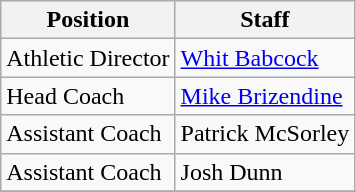<table class="wikitable">
<tr>
<th>Position</th>
<th>Staff</th>
</tr>
<tr>
<td>Athletic Director</td>
<td><a href='#'>Whit Babcock</a></td>
</tr>
<tr>
<td>Head Coach</td>
<td><a href='#'>Mike Brizendine</a></td>
</tr>
<tr>
<td>Assistant Coach</td>
<td>Patrick McSorley</td>
</tr>
<tr>
<td>Assistant Coach</td>
<td>Josh Dunn</td>
</tr>
<tr>
</tr>
</table>
